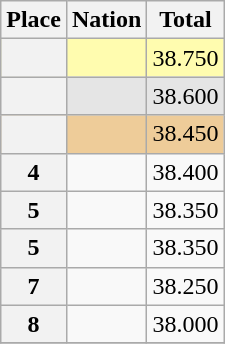<table class="wikitable sortable">
<tr>
<th>Place</th>
<th>Nation</th>
<th>Total</th>
</tr>
<tr bgcolor=fffcaf>
<th></th>
<td></td>
<td>38.750</td>
</tr>
<tr bgcolor=e5e5e5>
<th></th>
<td></td>
<td>38.600</td>
</tr>
<tr bgcolor=eecc99>
<th></th>
<td></td>
<td>38.450</td>
</tr>
<tr>
<th>4</th>
<td></td>
<td>38.400</td>
</tr>
<tr>
<th>5</th>
<td></td>
<td>38.350</td>
</tr>
<tr>
<th>5</th>
<td></td>
<td>38.350</td>
</tr>
<tr>
<th>7</th>
<td></td>
<td>38.250</td>
</tr>
<tr>
<th>8</th>
<td></td>
<td>38.000</td>
</tr>
<tr>
</tr>
</table>
